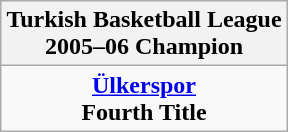<table class=wikitable style="text-align:center; margin:auto">
<tr>
<th>Turkish Basketball League <br> 2005–06 Champion</th>
</tr>
<tr>
<td><strong><a href='#'>Ülkerspor</a></strong> <br> <strong>Fourth Title</strong></td>
</tr>
</table>
